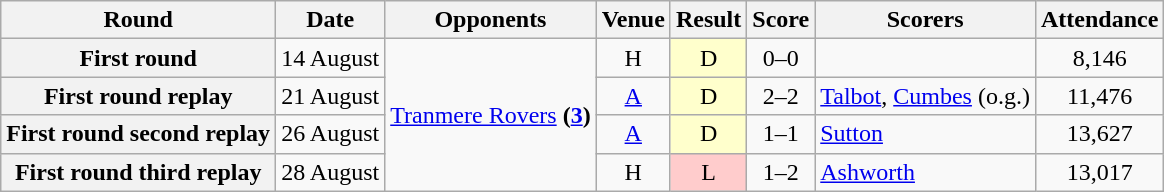<table class="wikitable" style="text-align:center">
<tr>
<th>Round</th>
<th>Date</th>
<th>Opponents</th>
<th>Venue</th>
<th>Result</th>
<th>Score</th>
<th>Scorers</th>
<th>Attendance</th>
</tr>
<tr>
<th>First round</th>
<td>14 August</td>
<td rowspan=4><a href='#'>Tranmere Rovers</a> <strong>(<a href='#'>3</a>)</strong></td>
<td>H</td>
<td style="background-color:#FFFFCC">D</td>
<td>0–0</td>
<td align="left"></td>
<td>8,146</td>
</tr>
<tr>
<th>First round replay</th>
<td>21 August</td>
<td><a href='#'>A</a></td>
<td style="background-color:#FFFFCC">D</td>
<td>2–2</td>
<td align="left"><a href='#'>Talbot</a>, <a href='#'>Cumbes</a> (o.g.)</td>
<td>11,476</td>
</tr>
<tr>
<th>First round second replay</th>
<td>26 August</td>
<td><a href='#'>A</a></td>
<td style="background-color:#FFFFCC">D</td>
<td>1–1</td>
<td align="left"><a href='#'>Sutton</a></td>
<td>13,627</td>
</tr>
<tr>
<th>First round third replay</th>
<td>28 August</td>
<td>H</td>
<td style="background-color:#FFCCCC">L</td>
<td>1–2</td>
<td align="left"><a href='#'>Ashworth</a></td>
<td>13,017</td>
</tr>
</table>
